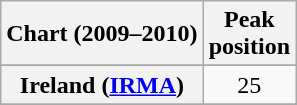<table class="wikitable sortable plainrowheaders">
<tr>
<th>Chart (2009–2010)</th>
<th>Peak<br>position</th>
</tr>
<tr>
</tr>
<tr>
</tr>
<tr>
</tr>
<tr>
</tr>
<tr>
</tr>
<tr>
</tr>
<tr>
</tr>
<tr>
</tr>
<tr>
</tr>
<tr>
<th scope="row">Ireland (<a href='#'>IRMA</a>)</th>
<td style="text-align:center;">25</td>
</tr>
<tr>
</tr>
<tr>
</tr>
<tr>
</tr>
<tr>
</tr>
<tr>
</tr>
<tr>
</tr>
<tr>
</tr>
<tr>
</tr>
<tr>
</tr>
<tr>
</tr>
</table>
